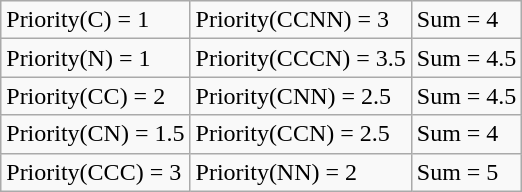<table class="wikitable">
<tr>
<td>Priority(C) = 1</td>
<td>Priority(CCNN) = 3</td>
<td>Sum = 4</td>
</tr>
<tr>
<td>Priority(N) = 1</td>
<td>Priority(CCCN) = 3.5</td>
<td>Sum = 4.5</td>
</tr>
<tr>
<td>Priority(CC) = 2</td>
<td>Priority(CNN) = 2.5</td>
<td>Sum = 4.5</td>
</tr>
<tr>
<td>Priority(CN) = 1.5</td>
<td>Priority(CCN) = 2.5</td>
<td>Sum = 4</td>
</tr>
<tr>
<td>Priority(CCC) = 3</td>
<td>Priority(NN) = 2</td>
<td>Sum = 5</td>
</tr>
</table>
